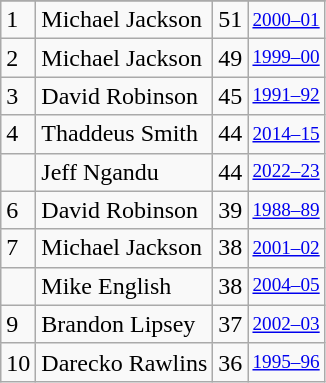<table class="wikitable">
<tr>
</tr>
<tr>
<td>1</td>
<td>Michael Jackson</td>
<td>51</td>
<td style="font-size:80%;"><a href='#'>2000–01</a></td>
</tr>
<tr>
<td>2</td>
<td>Michael Jackson</td>
<td>49</td>
<td style="font-size:80%;"><a href='#'>1999–00</a></td>
</tr>
<tr>
<td>3</td>
<td>David Robinson</td>
<td>45</td>
<td style="font-size:80%;"><a href='#'>1991–92</a></td>
</tr>
<tr>
<td>4</td>
<td>Thaddeus Smith</td>
<td>44</td>
<td style="font-size:80%;"><a href='#'>2014–15</a></td>
</tr>
<tr>
<td></td>
<td>Jeff Ngandu</td>
<td>44</td>
<td style="font-size:80%;"><a href='#'>2022–23</a></td>
</tr>
<tr>
<td>6</td>
<td>David Robinson</td>
<td>39</td>
<td style="font-size:80%;"><a href='#'>1988–89</a></td>
</tr>
<tr>
<td>7</td>
<td>Michael Jackson</td>
<td>38</td>
<td style="font-size:80%;"><a href='#'>2001–02</a></td>
</tr>
<tr>
<td></td>
<td>Mike English</td>
<td>38</td>
<td style="font-size:80%;"><a href='#'>2004–05</a></td>
</tr>
<tr>
<td>9</td>
<td>Brandon Lipsey</td>
<td>37</td>
<td style="font-size:80%;"><a href='#'>2002–03</a></td>
</tr>
<tr>
<td>10</td>
<td>Darecko Rawlins</td>
<td>36</td>
<td style="font-size:80%;"><a href='#'>1995–96</a></td>
</tr>
</table>
